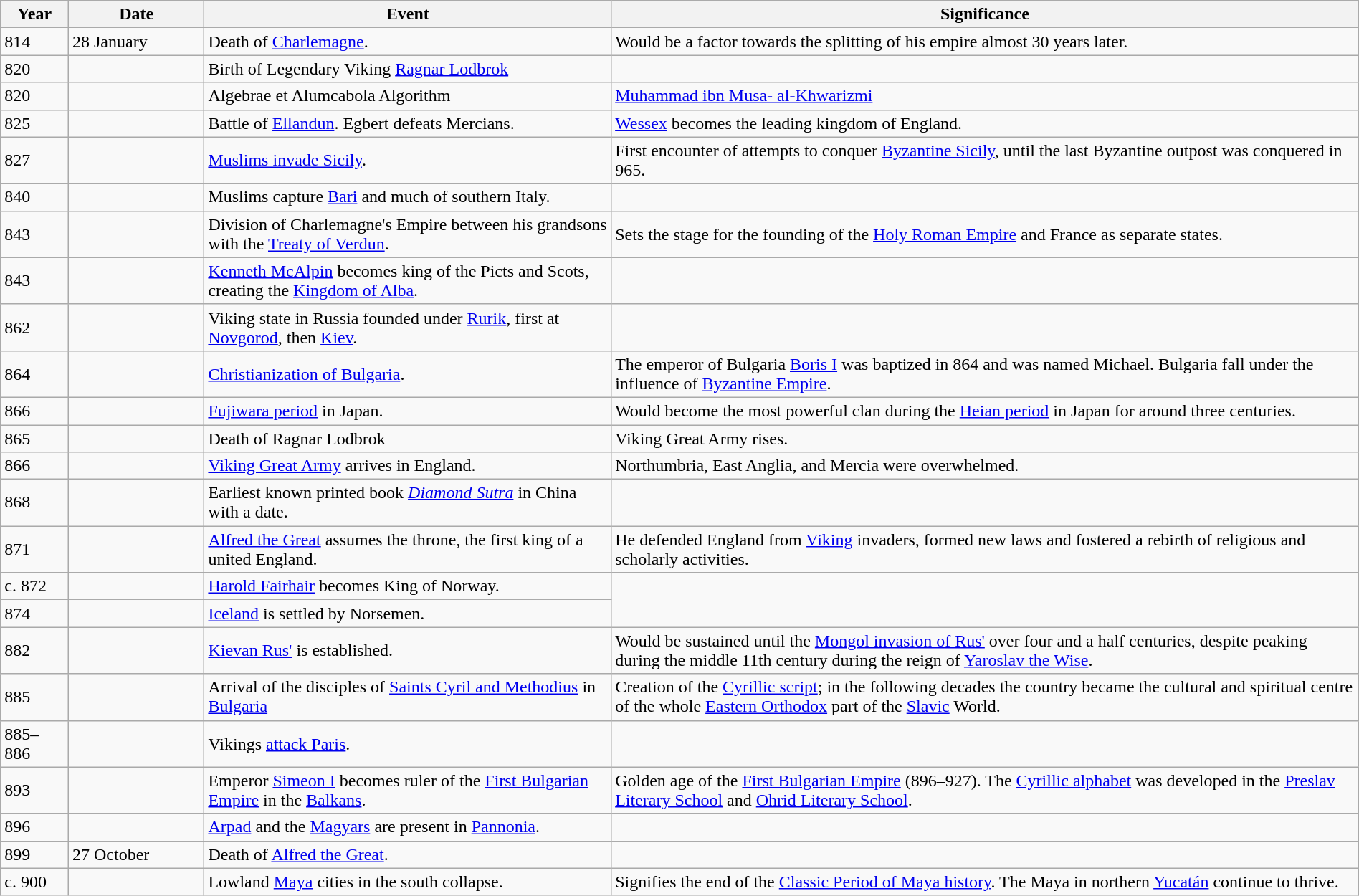<table class="wikitable" style="width:100%;">
<tr>
<th style="width:5%">Year</th>
<th style="width:10%">Date</th>
<th>Event</th>
<th>Significance</th>
</tr>
<tr>
<td>814</td>
<td>28 January</td>
<td>Death of <a href='#'>Charlemagne</a>.</td>
<td>Would be a factor towards the splitting of his empire almost 30 years later.</td>
</tr>
<tr>
<td>820</td>
<td></td>
<td>Birth of Legendary Viking <a href='#'>Ragnar Lodbrok</a></td>
<td></td>
</tr>
<tr>
<td>820</td>
<td></td>
<td>Algebrae et Alumcabola Algorithm</td>
<td><a href='#'>Muhammad ibn Musa- al-Khwarizmi</a></td>
</tr>
<tr>
<td>825</td>
<td></td>
<td>Battle of <a href='#'>Ellandun</a>.  Egbert defeats Mercians.</td>
<td><a href='#'>Wessex</a> becomes the leading kingdom of England.</td>
</tr>
<tr>
<td>827</td>
<td></td>
<td><a href='#'>Muslims invade Sicily</a>.</td>
<td>First encounter of attempts to conquer <a href='#'>Byzantine Sicily</a>, until the last Byzantine outpost was conquered in 965.</td>
</tr>
<tr>
<td>840</td>
<td></td>
<td>Muslims capture <a href='#'>Bari</a> and much of southern Italy.</td>
</tr>
<tr>
<td>843</td>
<td></td>
<td>Division of Charlemagne's Empire between his grandsons with the <a href='#'>Treaty of Verdun</a>.</td>
<td>Sets the stage for the founding of the <a href='#'>Holy Roman Empire</a> and France as separate states.</td>
</tr>
<tr>
<td>843</td>
<td></td>
<td><a href='#'>Kenneth McAlpin</a> becomes king of the Picts and Scots, creating the <a href='#'>Kingdom of Alba</a>.</td>
</tr>
<tr>
<td>862</td>
<td></td>
<td>Viking state in Russia founded under <a href='#'>Rurik</a>, first at <a href='#'>Novgorod</a>, then <a href='#'>Kiev</a>.</td>
<td></td>
</tr>
<tr>
<td>864</td>
<td></td>
<td><a href='#'>Christianization of Bulgaria</a>.</td>
<td>The emperor of Bulgaria <a href='#'>Boris I</a> was baptized in 864 and was named Michael. Bulgaria fall under the influence of <a href='#'>Byzantine Empire</a>.</td>
</tr>
<tr>
<td>866</td>
<td></td>
<td><a href='#'>Fujiwara period</a> in Japan.</td>
<td>Would become the most powerful clan during the <a href='#'>Heian period</a> in Japan for around three centuries.</td>
</tr>
<tr>
<td>865</td>
<td></td>
<td>Death of Ragnar Lodbrok</td>
<td>Viking Great Army rises.</td>
</tr>
<tr>
<td>866</td>
<td></td>
<td><a href='#'>Viking Great Army</a> arrives in England.</td>
<td>Northumbria, East Anglia, and Mercia were overwhelmed.</td>
</tr>
<tr>
<td>868</td>
<td></td>
<td>Earliest known printed book <em><a href='#'>Diamond Sutra</a></em> in China with a date.</td>
</tr>
<tr>
<td>871</td>
<td></td>
<td><a href='#'>Alfred the Great</a> assumes the throne, the first king of a united England.</td>
<td>He defended England from <a href='#'>Viking</a> invaders, formed new laws and fostered a rebirth of religious and scholarly activities.</td>
</tr>
<tr>
<td>c. 872</td>
<td></td>
<td><a href='#'>Harold Fairhair</a> becomes King of Norway.</td>
</tr>
<tr>
<td>874</td>
<td></td>
<td><a href='#'>Iceland</a> is settled by Norsemen.</td>
</tr>
<tr>
<td>882</td>
<td></td>
<td><a href='#'>Kievan Rus'</a> is established.</td>
<td>Would be sustained until the <a href='#'>Mongol invasion of Rus'</a> over four and a half centuries, despite peaking during the middle 11th century during the reign of <a href='#'>Yaroslav the Wise</a>.</td>
</tr>
<tr>
<td>885</td>
<td></td>
<td>Arrival of the disciples of <a href='#'>Saints Cyril and Methodius</a> in <a href='#'>Bulgaria</a></td>
<td>Creation of the <a href='#'>Cyrillic script</a>; in the following decades the country became the cultural and spiritual centre of the whole <a href='#'>Eastern Orthodox</a> part of the <a href='#'>Slavic</a> World.</td>
</tr>
<tr>
<td>885–886</td>
<td></td>
<td>Vikings <a href='#'>attack Paris</a>.</td>
</tr>
<tr>
<td>893</td>
<td></td>
<td>Emperor <a href='#'>Simeon I</a> becomes ruler of the <a href='#'>First Bulgarian Empire</a> in the <a href='#'>Balkans</a>.</td>
<td>Golden age of the <a href='#'>First Bulgarian Empire</a> (896–927). The <a href='#'>Cyrillic alphabet</a> was developed in the <a href='#'>Preslav Literary School</a> and <a href='#'>Ohrid Literary School</a>.</td>
</tr>
<tr>
<td>896</td>
<td></td>
<td><a href='#'>Arpad</a> and the <a href='#'>Magyars</a> are present in <a href='#'>Pannonia</a>.</td>
</tr>
<tr>
<td>899</td>
<td>27 October</td>
<td>Death of <a href='#'>Alfred the Great</a>.</td>
<td></td>
</tr>
<tr>
<td>c. 900</td>
<td></td>
<td>Lowland <a href='#'>Maya</a> cities in the south collapse.</td>
<td>Signifies the end of the <a href='#'>Classic Period of Maya history</a>. The Maya in northern <a href='#'>Yucatán</a> continue to thrive.</td>
</tr>
</table>
